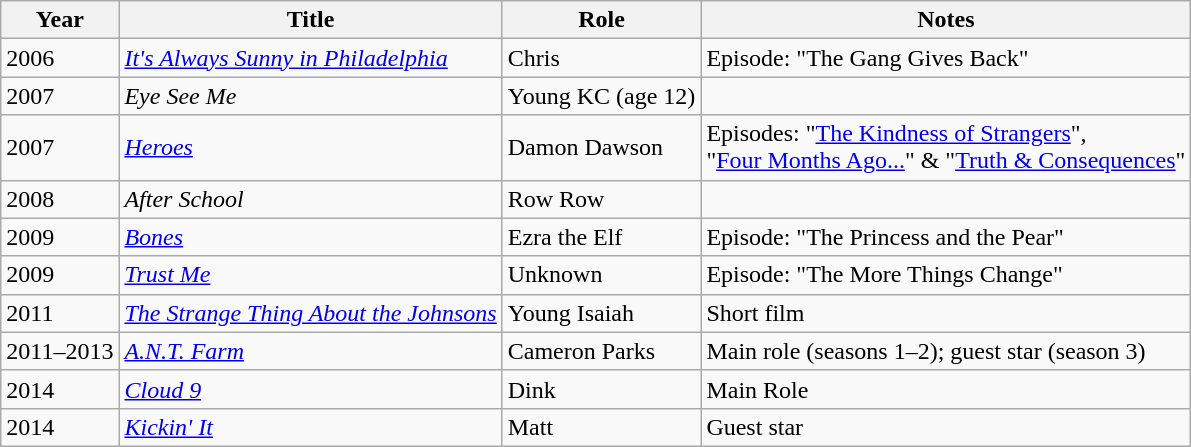<table class="wikitable sortable">
<tr>
<th>Year</th>
<th>Title</th>
<th>Role</th>
<th class="unsortable">Notes</th>
</tr>
<tr>
<td>2006</td>
<td><em><a href='#'>It's Always Sunny in Philadelphia</a></em></td>
<td>Chris</td>
<td>Episode: "The Gang Gives Back"</td>
</tr>
<tr>
<td>2007</td>
<td><em>Eye See Me</em></td>
<td>Young KC (age 12)</td>
<td></td>
</tr>
<tr>
<td>2007</td>
<td><em><a href='#'>Heroes</a></em></td>
<td>Damon Dawson</td>
<td>Episodes: "<a href='#'>The Kindness of Strangers</a>",<br>"<a href='#'>Four Months Ago...</a>" & "<a href='#'>Truth & Consequences</a>"</td>
</tr>
<tr>
<td>2008</td>
<td><em>After School</em></td>
<td>Row Row</td>
<td></td>
</tr>
<tr>
<td>2009</td>
<td><em><a href='#'>Bones</a></em></td>
<td>Ezra the Elf</td>
<td>Episode: "The Princess and the Pear"</td>
</tr>
<tr>
<td>2009</td>
<td><em><a href='#'>Trust Me</a></em></td>
<td>Unknown</td>
<td>Episode: "The More Things Change"</td>
</tr>
<tr>
<td>2011</td>
<td><em><a href='#'>The Strange Thing About the Johnsons</a></em></td>
<td>Young Isaiah</td>
<td>Short film</td>
</tr>
<tr>
<td>2011–2013</td>
<td><em><a href='#'>A.N.T. Farm</a></em></td>
<td>Cameron Parks</td>
<td>Main role (seasons 1–2); guest star (season 3)</td>
</tr>
<tr>
<td>2014</td>
<td><em><a href='#'>Cloud 9</a></em></td>
<td>Dink</td>
<td>Main Role</td>
</tr>
<tr>
<td>2014</td>
<td><em><a href='#'>Kickin' It</a></em></td>
<td>Matt</td>
<td>Guest star</td>
</tr>
</table>
